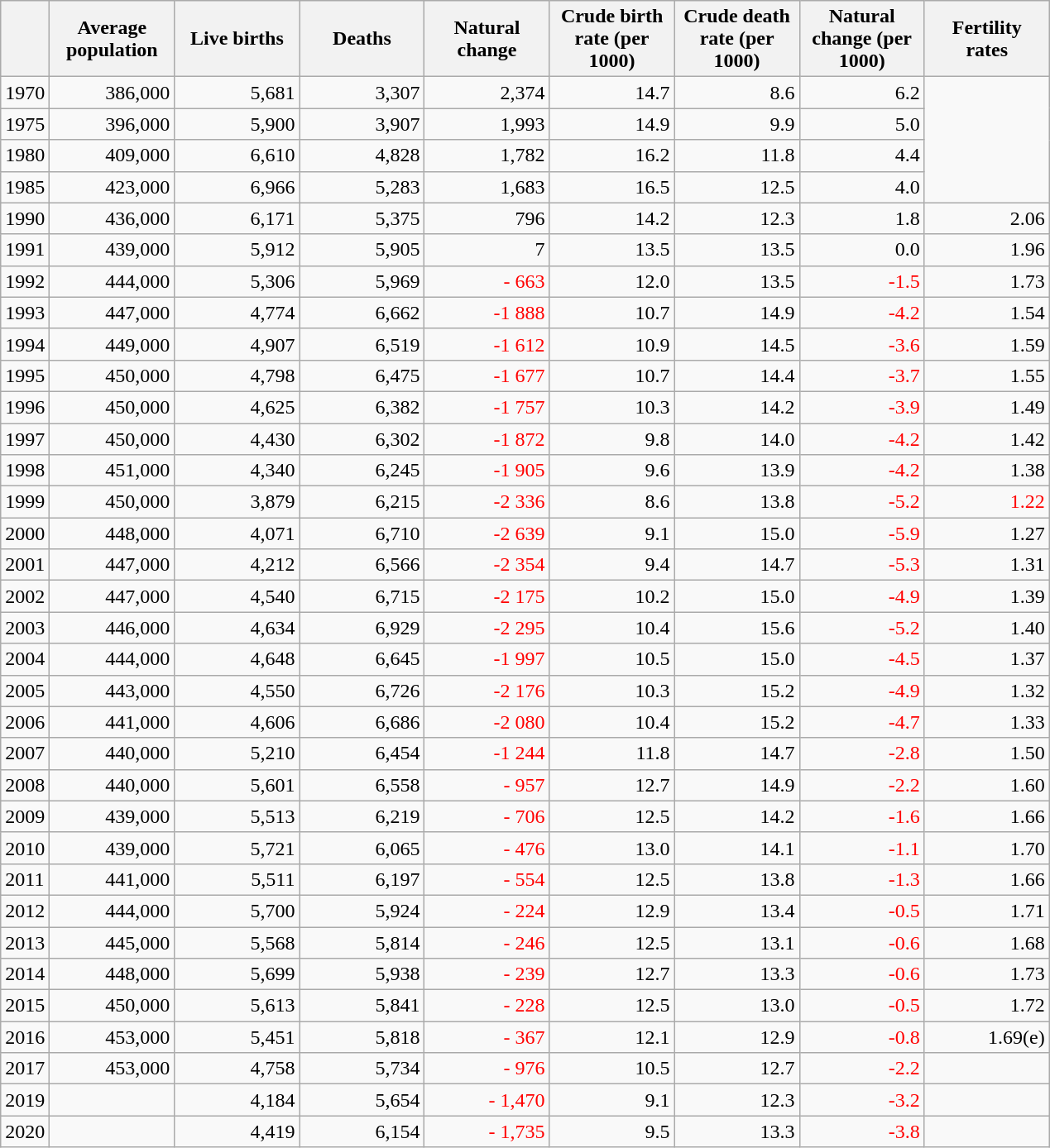<table class="wikitable">
<tr>
<th></th>
<th style="width:70pt;">Average population</th>
<th style="width:70pt;">Live births</th>
<th style="width:70pt;">Deaths</th>
<th style="width:70pt;">Natural change</th>
<th style="width:70pt;">Crude birth rate (per 1000)</th>
<th style="width:70pt;">Crude death rate (per 1000)</th>
<th style="width:70pt;">Natural change (per 1000)</th>
<th style="width:70pt;">Fertility rates</th>
</tr>
<tr>
<td>1970</td>
<td style="text-align:right;">386,000</td>
<td style="text-align:right;">5,681</td>
<td style="text-align:right;">3,307</td>
<td style="text-align:right;">2,374</td>
<td style="text-align:right;">14.7</td>
<td style="text-align:right;">8.6</td>
<td style="text-align:right;">6.2</td>
</tr>
<tr>
<td>1975</td>
<td style="text-align:right;">396,000</td>
<td style="text-align:right;">5,900</td>
<td style="text-align:right;">3,907</td>
<td style="text-align:right;">1,993</td>
<td style="text-align:right;">14.9</td>
<td style="text-align:right;">9.9</td>
<td style="text-align:right;">5.0</td>
</tr>
<tr>
<td>1980</td>
<td style="text-align:right;">409,000</td>
<td style="text-align:right;">6,610</td>
<td style="text-align:right;">4,828</td>
<td style="text-align:right;">1,782</td>
<td style="text-align:right;">16.2</td>
<td style="text-align:right;">11.8</td>
<td style="text-align:right;">4.4</td>
</tr>
<tr>
<td>1985</td>
<td style="text-align:right;">423,000</td>
<td style="text-align:right;">6,966</td>
<td style="text-align:right;">5,283</td>
<td style="text-align:right;">1,683</td>
<td style="text-align:right;">16.5</td>
<td style="text-align:right;">12.5</td>
<td style="text-align:right;">4.0</td>
</tr>
<tr>
<td>1990</td>
<td style="text-align:right;">436,000</td>
<td style="text-align:right;">6,171</td>
<td style="text-align:right;">5,375</td>
<td style="text-align:right;">796</td>
<td style="text-align:right;">14.2</td>
<td style="text-align:right;">12.3</td>
<td style="text-align:right;">1.8</td>
<td style="text-align:right;">2.06</td>
</tr>
<tr>
<td>1991</td>
<td style="text-align:right;">439,000</td>
<td style="text-align:right;">5,912</td>
<td style="text-align:right;">5,905</td>
<td style="text-align:right;">7</td>
<td style="text-align:right;">13.5</td>
<td style="text-align:right;">13.5</td>
<td style="text-align:right;">0.0</td>
<td style="text-align:right;">1.96</td>
</tr>
<tr>
<td>1992</td>
<td style="text-align:right;">444,000</td>
<td style="text-align:right;">5,306</td>
<td style="text-align:right;">5,969</td>
<td style="text-align:right; color:red;">- 663</td>
<td style="text-align:right;">12.0</td>
<td style="text-align:right;">13.5</td>
<td style="text-align:right; color:red;">-1.5</td>
<td style="text-align:right;">1.73</td>
</tr>
<tr>
<td>1993</td>
<td style="text-align:right;">447,000</td>
<td style="text-align:right;">4,774</td>
<td style="text-align:right;">6,662</td>
<td style="text-align:right; color:red;">-1 888</td>
<td style="text-align:right;">10.7</td>
<td style="text-align:right;">14.9</td>
<td style="text-align:right; color:red;">-4.2</td>
<td style="text-align:right;">1.54</td>
</tr>
<tr>
<td>1994</td>
<td style="text-align:right;">449,000</td>
<td style="text-align:right;">4,907</td>
<td style="text-align:right;">6,519</td>
<td style="text-align:right; color:red;">-1 612</td>
<td style="text-align:right;">10.9</td>
<td style="text-align:right;">14.5</td>
<td style="text-align:right; color:red;">-3.6</td>
<td style="text-align:right;">1.59</td>
</tr>
<tr>
<td>1995</td>
<td style="text-align:right;">450,000</td>
<td style="text-align:right;">4,798</td>
<td style="text-align:right;">6,475</td>
<td style="text-align:right; color:red;">-1 677</td>
<td style="text-align:right;">10.7</td>
<td style="text-align:right;">14.4</td>
<td style="text-align:right; color:red;">-3.7</td>
<td style="text-align:right;">1.55</td>
</tr>
<tr>
<td>1996</td>
<td style="text-align:right;">450,000</td>
<td style="text-align:right;">4,625</td>
<td style="text-align:right;">6,382</td>
<td style="text-align:right; color:red;">-1 757</td>
<td style="text-align:right;">10.3</td>
<td style="text-align:right;">14.2</td>
<td style="text-align:right; color:red;">-3.9</td>
<td style="text-align:right;">1.49</td>
</tr>
<tr>
<td>1997</td>
<td style="text-align:right;">450,000</td>
<td style="text-align:right;">4,430</td>
<td style="text-align:right;">6,302</td>
<td style="text-align:right; color:red;">-1 872</td>
<td style="text-align:right;">9.8</td>
<td style="text-align:right;">14.0</td>
<td style="text-align:right; color:red;">-4.2</td>
<td style="text-align:right;">1.42</td>
</tr>
<tr>
<td>1998</td>
<td style="text-align:right;">451,000</td>
<td style="text-align:right;">4,340</td>
<td style="text-align:right;">6,245</td>
<td style="text-align:right; color:red;">-1 905</td>
<td style="text-align:right;">9.6</td>
<td style="text-align:right;">13.9</td>
<td style="text-align:right; color:red;">-4.2</td>
<td style="text-align:right;">1.38</td>
</tr>
<tr>
<td>1999</td>
<td style="text-align:right;">450,000</td>
<td style="text-align:right;">3,879</td>
<td style="text-align:right;">6,215</td>
<td style="text-align:right; color:red;">-2 336</td>
<td style="text-align:right;">8.6</td>
<td style="text-align:right;">13.8</td>
<td style="text-align:right; color:red;">-5.2</td>
<td style="text-align:right; color:red;">1.22</td>
</tr>
<tr>
<td>2000</td>
<td style="text-align:right;">448,000</td>
<td style="text-align:right;">4,071</td>
<td style="text-align:right;">6,710</td>
<td style="text-align:right; color:red;">-2 639</td>
<td style="text-align:right;">9.1</td>
<td style="text-align:right;">15.0</td>
<td style="text-align:right; color:red;">-5.9</td>
<td style="text-align:right;">1.27</td>
</tr>
<tr>
<td>2001</td>
<td style="text-align:right;">447,000</td>
<td style="text-align:right;">4,212</td>
<td style="text-align:right;">6,566</td>
<td style="text-align:right; color:red;">-2 354</td>
<td style="text-align:right;">9.4</td>
<td style="text-align:right;">14.7</td>
<td style="text-align:right; color:red;">-5.3</td>
<td style="text-align:right;">1.31</td>
</tr>
<tr>
<td>2002</td>
<td style="text-align:right;">447,000</td>
<td style="text-align:right;">4,540</td>
<td style="text-align:right;">6,715</td>
<td style="text-align:right; color:red;">-2 175</td>
<td style="text-align:right;">10.2</td>
<td style="text-align:right;">15.0</td>
<td style="text-align:right; color:red;">-4.9</td>
<td style="text-align:right;">1.39</td>
</tr>
<tr>
<td>2003</td>
<td style="text-align:right;">446,000</td>
<td style="text-align:right;">4,634</td>
<td style="text-align:right;">6,929</td>
<td style="text-align:right; color:red;">-2 295</td>
<td style="text-align:right;">10.4</td>
<td style="text-align:right;">15.6</td>
<td style="text-align:right; color:red;">-5.2</td>
<td style="text-align:right;">1.40</td>
</tr>
<tr>
<td>2004</td>
<td style="text-align:right;">444,000</td>
<td style="text-align:right;">4,648</td>
<td style="text-align:right;">6,645</td>
<td style="text-align:right; color:red;">-1 997</td>
<td style="text-align:right;">10.5</td>
<td style="text-align:right;">15.0</td>
<td style="text-align:right; color:red;">-4.5</td>
<td style="text-align:right;">1.37</td>
</tr>
<tr>
<td>2005</td>
<td style="text-align:right;">443,000</td>
<td style="text-align:right;">4,550</td>
<td style="text-align:right;">6,726</td>
<td style="text-align:right; color:red;">-2 176</td>
<td style="text-align:right;">10.3</td>
<td style="text-align:right;">15.2</td>
<td style="text-align:right; color:red;">-4.9</td>
<td style="text-align:right;">1.32</td>
</tr>
<tr>
<td>2006</td>
<td style="text-align:right;">441,000</td>
<td style="text-align:right;">4,606</td>
<td style="text-align:right;">6,686</td>
<td style="text-align:right; color:red;">-2 080</td>
<td style="text-align:right;">10.4</td>
<td style="text-align:right;">15.2</td>
<td style="text-align:right; color:red;">-4.7</td>
<td style="text-align:right;">1.33</td>
</tr>
<tr>
<td>2007</td>
<td style="text-align:right;">440,000</td>
<td style="text-align:right;">5,210</td>
<td style="text-align:right;">6,454</td>
<td style="text-align:right; color:red;">-1 244</td>
<td style="text-align:right;">11.8</td>
<td style="text-align:right;">14.7</td>
<td style="text-align:right; color:red;">-2.8</td>
<td style="text-align:right;">1.50</td>
</tr>
<tr>
<td>2008</td>
<td style="text-align:right;">440,000</td>
<td style="text-align:right;">5,601</td>
<td style="text-align:right;">6,558</td>
<td style="text-align:right; color:red;">- 957</td>
<td style="text-align:right;">12.7</td>
<td style="text-align:right;">14.9</td>
<td style="text-align:right; color:red;">-2.2</td>
<td style="text-align:right;">1.60</td>
</tr>
<tr>
<td>2009</td>
<td style="text-align:right;">439,000</td>
<td style="text-align:right;">5,513</td>
<td style="text-align:right;">6,219</td>
<td style="text-align:right; color:red;">- 706</td>
<td style="text-align:right;">12.5</td>
<td style="text-align:right;">14.2</td>
<td style="text-align:right; color:red;">-1.6</td>
<td style="text-align:right;">1.66</td>
</tr>
<tr>
<td>2010</td>
<td style="text-align:right;">439,000</td>
<td style="text-align:right;">5,721</td>
<td style="text-align:right;">6,065</td>
<td style="text-align:right; color:red;">- 476</td>
<td style="text-align:right;">13.0</td>
<td style="text-align:right;">14.1</td>
<td style="text-align:right; color:red;">-1.1</td>
<td style="text-align:right;">1.70</td>
</tr>
<tr>
<td>2011</td>
<td style="text-align:right;">441,000</td>
<td style="text-align:right;">5,511</td>
<td style="text-align:right;">6,197</td>
<td style="text-align:right; color:red;">- 554</td>
<td style="text-align:right;">12.5</td>
<td style="text-align:right;">13.8</td>
<td style="text-align:right; color:red;">-1.3</td>
<td style="text-align:right;">1.66</td>
</tr>
<tr>
<td>2012</td>
<td style="text-align:right;">444,000</td>
<td style="text-align:right;">5,700</td>
<td style="text-align:right;">5,924</td>
<td style="text-align:right; color:red;">- 224</td>
<td style="text-align:right;">12.9</td>
<td style="text-align:right;">13.4</td>
<td style="text-align:right; color:red;">-0.5</td>
<td style="text-align:right;">1.71</td>
</tr>
<tr>
<td>2013</td>
<td style="text-align:right;">445,000</td>
<td style="text-align:right;">5,568</td>
<td style="text-align:right;">5,814</td>
<td style="text-align:right; color:red;">- 246</td>
<td style="text-align:right;">12.5</td>
<td style="text-align:right;">13.1</td>
<td style="text-align:right; color:red;">-0.6</td>
<td style="text-align:right;">1.68</td>
</tr>
<tr>
<td>2014</td>
<td style="text-align:right;">448,000</td>
<td style="text-align:right;">5,699</td>
<td style="text-align:right;">5,938</td>
<td style="text-align:right; color:red;">- 239</td>
<td style="text-align:right;">12.7</td>
<td style="text-align:right;">13.3</td>
<td style="text-align:right; color:red;">-0.6</td>
<td style="text-align:right;">1.73</td>
</tr>
<tr>
<td>2015</td>
<td style="text-align:right;">450,000</td>
<td style="text-align:right;">5,613</td>
<td style="text-align:right;">5,841</td>
<td style="text-align:right; color:red;">- 228</td>
<td style="text-align:right;">12.5</td>
<td style="text-align:right;">13.0</td>
<td style="text-align:right; color:red;">-0.5</td>
<td style="text-align:right;">1.72</td>
</tr>
<tr>
<td>2016</td>
<td style="text-align:right;">453,000</td>
<td style="text-align:right;">5,451</td>
<td style="text-align:right;">5,818</td>
<td style="text-align:right; color:red;">- 367</td>
<td style="text-align:right;">12.1</td>
<td style="text-align:right;">12.9</td>
<td style="text-align:right; color:red;">-0.8</td>
<td style="text-align:right;">1.69(e)</td>
</tr>
<tr>
<td>2017</td>
<td style="text-align:right;">453,000</td>
<td style="text-align:right;">4,758</td>
<td style="text-align:right;">5,734</td>
<td style="text-align:right; color:red;">- 976</td>
<td style="text-align:right;">10.5</td>
<td style="text-align:right;">12.7</td>
<td style="text-align:right; color:red;">-2.2</td>
<td style="text-align:right;"></td>
</tr>
<tr>
<td>2019</td>
<td style="text-align:right;"></td>
<td style="text-align:right;">4,184</td>
<td style="text-align:right;">5,654</td>
<td style="text-align:right; color:red;">- 1,470</td>
<td style="text-align:right;">9.1</td>
<td style="text-align:right;">12.3</td>
<td style="text-align:right; color:red;">-3.2</td>
<td style="text-align:right;"></td>
</tr>
<tr>
<td>2020</td>
<td style="text-align:right;"></td>
<td style="text-align:right;">4,419</td>
<td style="text-align:right;">6,154</td>
<td style="text-align:right; color:red;">- 1,735</td>
<td style="text-align:right;">9.5</td>
<td style="text-align:right;">13.3</td>
<td style="text-align:right; color:red;">-3.8</td>
<td style="text-align:right;"></td>
</tr>
</table>
